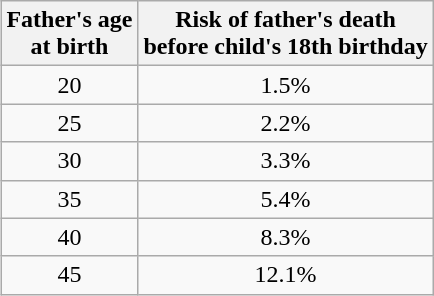<table class="wikitable" style = "float: right; margin-left:15px; text-align:center">
<tr>
<th>Father's age<br>at birth</th>
<th>Risk of father's death<br>before child's 18th birthday</th>
</tr>
<tr>
<td>20</td>
<td>1.5%</td>
</tr>
<tr>
<td>25</td>
<td>2.2%</td>
</tr>
<tr>
<td>30</td>
<td>3.3%</td>
</tr>
<tr>
<td>35</td>
<td>5.4%</td>
</tr>
<tr>
<td>40</td>
<td>8.3%</td>
</tr>
<tr>
<td>45</td>
<td>12.1%</td>
</tr>
</table>
